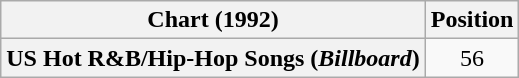<table class="wikitable plainrowheaders" style="text-align:center">
<tr>
<th scope="col">Chart (1992)</th>
<th scope="col">Position</th>
</tr>
<tr>
<th scope="row">US Hot R&B/Hip-Hop Songs (<em>Billboard</em>)</th>
<td>56</td>
</tr>
</table>
